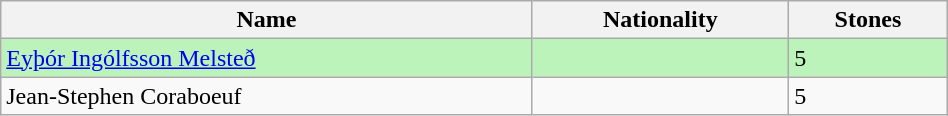<table class="wikitable" style="display: inline-table; width: 50%;">
<tr>
<th>Name</th>
<th>Nationality</th>
<th>Stones</th>
</tr>
<tr bgcolor=bbf3bb>
<td><a href='#'>Eyþór Ingólfsson Melsteð</a></td>
<td></td>
<td>5</td>
</tr>
<tr>
<td>Jean-Stephen Coraboeuf</td>
<td></td>
<td>5</td>
</tr>
</table>
